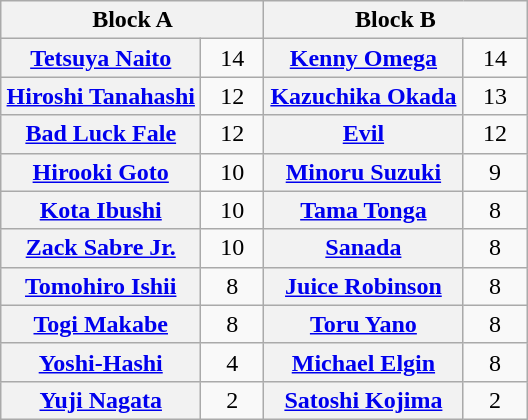<table class="wikitable" style="margin: 1em auto 1em auto;text-align:center">
<tr>
<th colspan="2" style="width:50%">Block A</th>
<th colspan="2" style="width:50%">Block B</th>
</tr>
<tr>
<th><a href='#'>Tetsuya Naito</a></th>
<td style="width:35px">14</td>
<th><a href='#'>Kenny Omega</a></th>
<td style="width:35px">14</td>
</tr>
<tr>
<th><a href='#'>Hiroshi Tanahashi</a></th>
<td>12</td>
<th><a href='#'>Kazuchika Okada</a></th>
<td>13</td>
</tr>
<tr>
<th><a href='#'>Bad Luck Fale</a></th>
<td>12</td>
<th><a href='#'>Evil</a></th>
<td>12</td>
</tr>
<tr>
<th><a href='#'>Hirooki Goto</a></th>
<td>10</td>
<th><a href='#'>Minoru Suzuki</a></th>
<td>9</td>
</tr>
<tr>
<th><a href='#'>Kota Ibushi</a></th>
<td>10</td>
<th><a href='#'>Tama Tonga</a></th>
<td>8</td>
</tr>
<tr>
<th><a href='#'>Zack Sabre Jr.</a></th>
<td>10</td>
<th><a href='#'>Sanada</a></th>
<td>8</td>
</tr>
<tr>
<th><a href='#'>Tomohiro Ishii</a></th>
<td>8</td>
<th><a href='#'>Juice Robinson</a></th>
<td>8</td>
</tr>
<tr>
<th><a href='#'>Togi Makabe</a></th>
<td>8</td>
<th><a href='#'>Toru Yano</a></th>
<td>8</td>
</tr>
<tr>
<th><a href='#'>Yoshi-Hashi</a></th>
<td>4</td>
<th><a href='#'>Michael Elgin</a></th>
<td>8</td>
</tr>
<tr>
<th><a href='#'>Yuji Nagata</a></th>
<td>2</td>
<th><a href='#'>Satoshi Kojima</a></th>
<td>2</td>
</tr>
</table>
